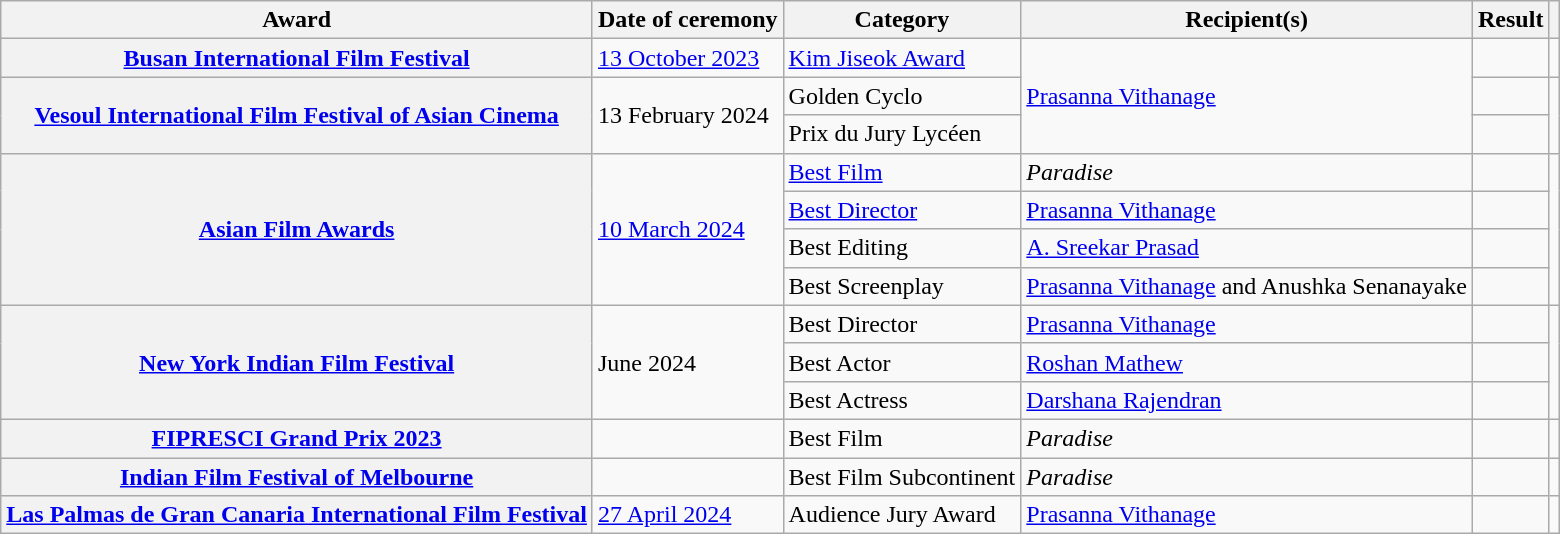<table class="wikitable sortable plainrowheaders">
<tr>
<th scope="col">Award</th>
<th scope="col">Date of ceremony</th>
<th scope="col">Category</th>
<th scope="col">Recipient(s)</th>
<th scope="col">Result</th>
<th scope="col" class="unsortable"></th>
</tr>
<tr>
<th scope="row"><a href='#'>Busan International Film Festival</a></th>
<td><a href='#'>13 October 2023</a></td>
<td><a href='#'>Kim Jiseok Award</a></td>
<td rowspan=3><a href='#'>Prasanna Vithanage</a></td>
<td></td>
<td align="center"></td>
</tr>
<tr>
<th scope="row" rowspan=2><a href='#'>Vesoul International Film Festival of Asian Cinema</a></th>
<td rowspan=2>13 February 2024</td>
<td>Golden Cyclo</td>
<td></td>
<td style="text-align:center" rowspan=2></td>
</tr>
<tr>
<td>Prix du Jury Lycéen</td>
<td></td>
</tr>
<tr>
<th scope="row" rowspan=4><a href='#'>Asian Film Awards</a></th>
<td rowspan=4><a href='#'>10 March 2024</a></td>
<td><a href='#'>Best Film</a></td>
<td><em>Paradise</em></td>
<td></td>
<td style="text-align:center" rowspan=4></td>
</tr>
<tr>
<td><a href='#'>Best Director</a></td>
<td><a href='#'>Prasanna Vithanage</a></td>
<td></td>
</tr>
<tr>
<td>Best Editing</td>
<td><a href='#'>A. Sreekar Prasad</a></td>
<td></td>
</tr>
<tr>
<td>Best Screenplay</td>
<td><a href='#'>Prasanna Vithanage</a> and Anushka Senanayake</td>
<td></td>
</tr>
<tr>
<th scope="row" rowspan="3"><a href='#'>New York Indian Film Festival</a></th>
<td rowspan="3">June 2024</td>
<td>Best Director</td>
<td><a href='#'>Prasanna Vithanage</a></td>
<td></td>
<td rowspan="3"></td>
</tr>
<tr>
<td>Best Actor</td>
<td><a href='#'>Roshan Mathew</a></td>
<td></td>
</tr>
<tr>
<td>Best Actress</td>
<td><a href='#'>Darshana Rajendran</a></td>
<td></td>
</tr>
<tr>
<th scope="row"><a href='#'>FIPRESCI Grand Prix 2023</a></th>
<td></td>
<td>Best Film</td>
<td><em>Paradise</em></td>
<td></td>
<td></td>
</tr>
<tr>
<th scope="row"><a href='#'>Indian Film Festival of Melbourne</a></th>
<td></td>
<td>Best Film Subcontinent</td>
<td><em>Paradise</em></td>
<td></td>
</tr>
<tr>
<th scope="row"><a href='#'>Las Palmas de Gran Canaria International Film Festival</a></th>
<td><a href='#'>27 April 2024</a></td>
<td>Audience Jury Award</td>
<td rowspan=3><a href='#'>Prasanna Vithanage</a></td>
<td></td>
<td></td>
</tr>
</table>
